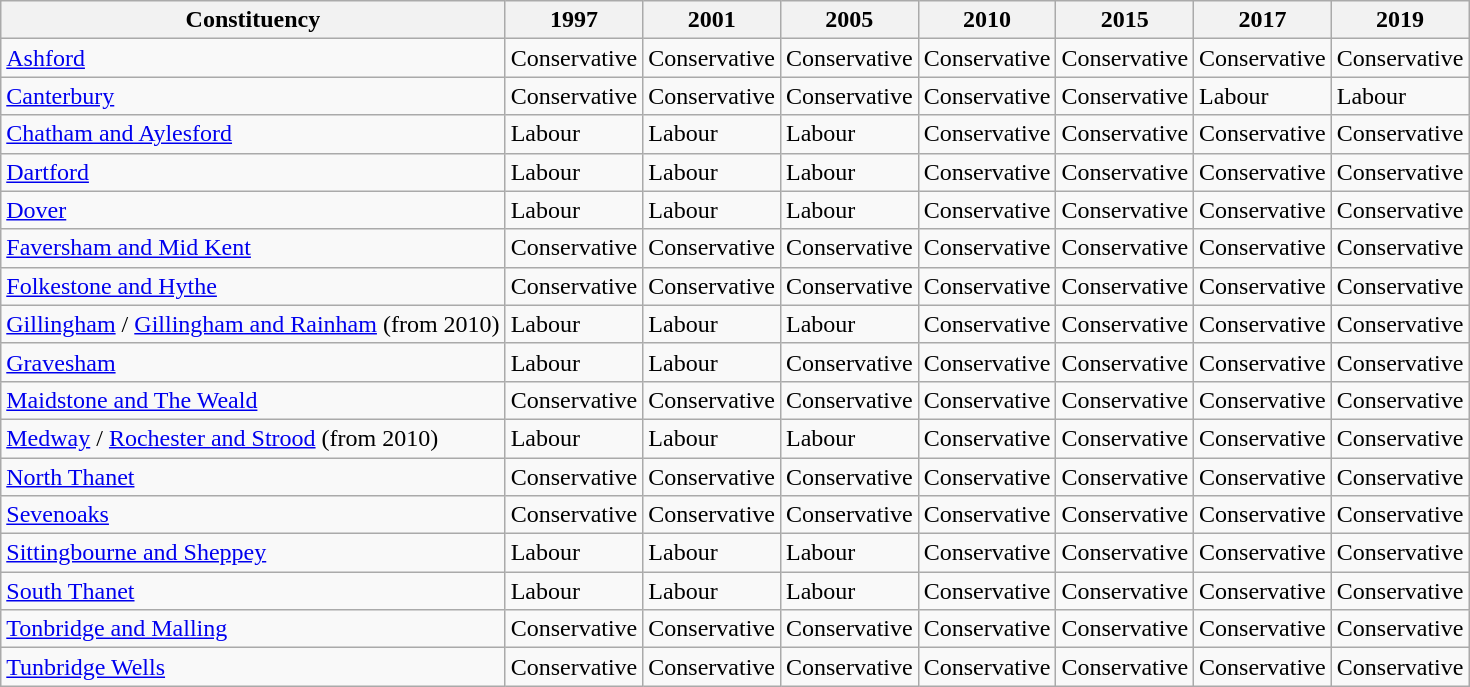<table class="wikitable">
<tr>
<th>Constituency</th>
<th>1997</th>
<th>2001</th>
<th>2005</th>
<th>2010</th>
<th>2015</th>
<th>2017</th>
<th>2019</th>
</tr>
<tr>
<td><a href='#'>Ashford</a></td>
<td bgcolor=>Conservative</td>
<td bgcolor=>Conservative</td>
<td bgcolor=>Conservative</td>
<td bgcolor=>Conservative</td>
<td bgcolor=>Conservative</td>
<td bgcolor=>Conservative</td>
<td bgcolor=>Conservative</td>
</tr>
<tr>
<td><a href='#'>Canterbury</a></td>
<td bgcolor=>Conservative</td>
<td bgcolor=>Conservative</td>
<td bgcolor=>Conservative</td>
<td bgcolor=>Conservative</td>
<td bgcolor=>Conservative</td>
<td bgcolor=>Labour</td>
<td bgcolor=>Labour</td>
</tr>
<tr>
<td><a href='#'>Chatham and Aylesford</a></td>
<td bgcolor=>Labour</td>
<td bgcolor=>Labour</td>
<td bgcolor=>Labour</td>
<td bgcolor=>Conservative</td>
<td bgcolor=>Conservative</td>
<td bgcolor=>Conservative</td>
<td bgcolor=>Conservative</td>
</tr>
<tr>
<td><a href='#'>Dartford</a></td>
<td bgcolor=>Labour</td>
<td bgcolor=>Labour</td>
<td bgcolor=>Labour</td>
<td bgcolor=>Conservative</td>
<td bgcolor=>Conservative</td>
<td bgcolor=>Conservative</td>
<td bgcolor=>Conservative</td>
</tr>
<tr>
<td><a href='#'>Dover</a></td>
<td bgcolor=>Labour</td>
<td bgcolor=>Labour</td>
<td bgcolor=>Labour</td>
<td bgcolor=>Conservative</td>
<td bgcolor=>Conservative</td>
<td bgcolor=>Conservative</td>
<td bgcolor=>Conservative</td>
</tr>
<tr>
<td><a href='#'>Faversham and Mid Kent</a></td>
<td bgcolor=>Conservative</td>
<td bgcolor=>Conservative</td>
<td bgcolor=>Conservative</td>
<td bgcolor=>Conservative</td>
<td bgcolor=>Conservative</td>
<td bgcolor=>Conservative</td>
<td bgcolor=>Conservative</td>
</tr>
<tr>
<td><a href='#'>Folkestone and Hythe</a></td>
<td bgcolor=>Conservative</td>
<td bgcolor=>Conservative</td>
<td bgcolor=>Conservative</td>
<td bgcolor=>Conservative</td>
<td bgcolor=>Conservative</td>
<td bgcolor=>Conservative</td>
<td bgcolor=>Conservative</td>
</tr>
<tr>
<td><a href='#'>Gillingham</a> / <a href='#'>Gillingham and Rainham</a> (from 2010)</td>
<td bgcolor=>Labour</td>
<td bgcolor=>Labour</td>
<td bgcolor=>Labour</td>
<td bgcolor=>Conservative</td>
<td bgcolor=>Conservative</td>
<td bgcolor=>Conservative</td>
<td bgcolor=>Conservative</td>
</tr>
<tr>
<td><a href='#'>Gravesham</a></td>
<td bgcolor=>Labour</td>
<td bgcolor=>Labour</td>
<td bgcolor=>Conservative</td>
<td bgcolor=>Conservative</td>
<td bgcolor=>Conservative</td>
<td bgcolor=>Conservative</td>
<td bgcolor=>Conservative</td>
</tr>
<tr>
<td><a href='#'>Maidstone and The Weald</a></td>
<td bgcolor=>Conservative</td>
<td bgcolor=>Conservative</td>
<td bgcolor=>Conservative</td>
<td bgcolor=>Conservative</td>
<td bgcolor=>Conservative</td>
<td bgcolor=>Conservative</td>
<td bgcolor=>Conservative</td>
</tr>
<tr>
<td><a href='#'>Medway</a> / <a href='#'>Rochester and Strood</a> (from 2010)</td>
<td bgcolor=>Labour</td>
<td bgcolor=>Labour</td>
<td bgcolor=>Labour</td>
<td bgcolor=>Conservative</td>
<td bgcolor=>Conservative</td>
<td bgcolor=>Conservative</td>
<td bgcolor=>Conservative</td>
</tr>
<tr>
<td><a href='#'>North Thanet</a></td>
<td bgcolor=>Conservative</td>
<td bgcolor=>Conservative</td>
<td bgcolor=>Conservative</td>
<td bgcolor=>Conservative</td>
<td bgcolor=>Conservative</td>
<td bgcolor=>Conservative</td>
<td bgcolor=>Conservative</td>
</tr>
<tr>
<td><a href='#'>Sevenoaks</a></td>
<td bgcolor=>Conservative</td>
<td bgcolor=>Conservative</td>
<td bgcolor=>Conservative</td>
<td bgcolor=>Conservative</td>
<td bgcolor=>Conservative</td>
<td bgcolor=>Conservative</td>
<td bgcolor=>Conservative</td>
</tr>
<tr>
<td><a href='#'>Sittingbourne and Sheppey</a></td>
<td bgcolor=>Labour</td>
<td bgcolor=>Labour</td>
<td bgcolor=>Labour</td>
<td bgcolor=>Conservative</td>
<td bgcolor=>Conservative</td>
<td bgcolor=>Conservative</td>
<td bgcolor=>Conservative</td>
</tr>
<tr>
<td><a href='#'>South Thanet</a></td>
<td bgcolor=>Labour</td>
<td bgcolor=>Labour</td>
<td bgcolor=>Labour</td>
<td bgcolor=>Conservative</td>
<td bgcolor=>Conservative</td>
<td bgcolor=>Conservative</td>
<td bgcolor=>Conservative</td>
</tr>
<tr>
<td><a href='#'>Tonbridge and Malling</a></td>
<td bgcolor=>Conservative</td>
<td bgcolor=>Conservative</td>
<td bgcolor=>Conservative</td>
<td bgcolor=>Conservative</td>
<td bgcolor=>Conservative</td>
<td bgcolor=>Conservative</td>
<td bgcolor=>Conservative</td>
</tr>
<tr>
<td><a href='#'>Tunbridge Wells</a></td>
<td bgcolor=>Conservative</td>
<td bgcolor=>Conservative</td>
<td bgcolor=>Conservative</td>
<td bgcolor=>Conservative</td>
<td bgcolor=>Conservative</td>
<td bgcolor=>Conservative</td>
<td bgcolor=>Conservative</td>
</tr>
</table>
